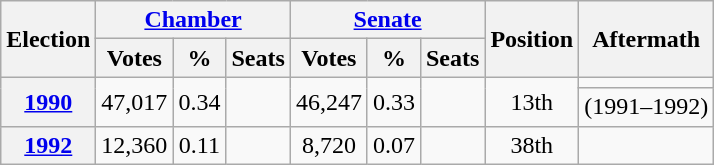<table class="wikitable" style=text-align:center>
<tr>
<th rowspan="2">Election</th>
<th colspan="3"><a href='#'>Chamber</a></th>
<th colspan="3"><a href='#'>Senate</a></th>
<th rowspan="2">Position</th>
<th rowspan="2">Aftermath</th>
</tr>
<tr>
<th>Votes</th>
<th>%</th>
<th>Seats</th>
<th>Votes</th>
<th>%</th>
<th>Seats</th>
</tr>
<tr>
<th rowspan=2><a href='#'>1990</a></th>
<td rowspan=2>47,017</td>
<td rowspan=2>0.34</td>
<td rowspan=2></td>
<td rowspan=2>46,247</td>
<td rowspan=2>0.33</td>
<td rowspan=2></td>
<td rowspan=2>13th</td>
<td></td>
</tr>
<tr>
<td> (1991–1992)</td>
</tr>
<tr>
<th><a href='#'>1992</a></th>
<td>12,360</td>
<td>0.11</td>
<td></td>
<td>8,720</td>
<td>0.07</td>
<td></td>
<td>38th</td>
<td></td>
</tr>
</table>
